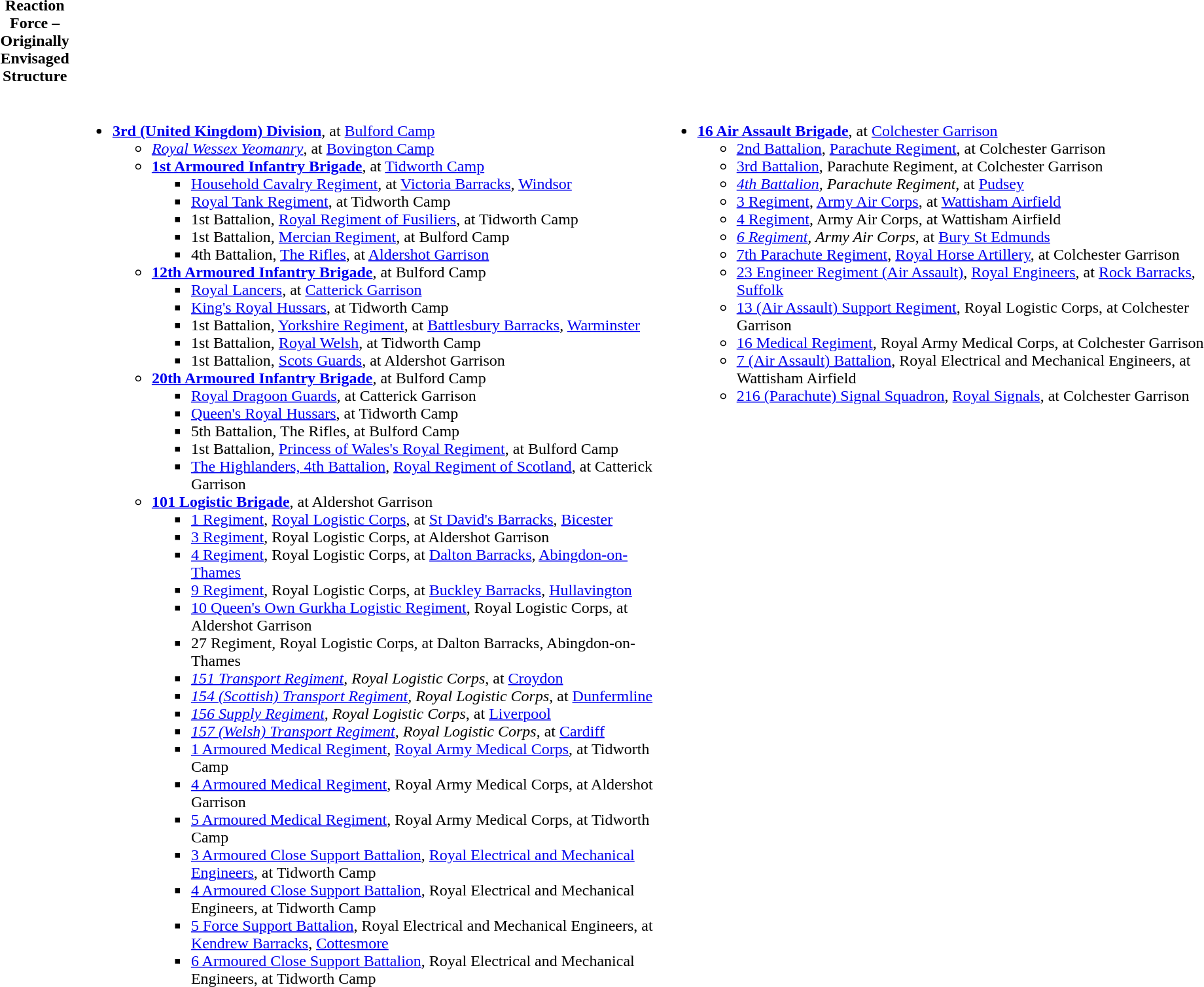<table class="toccolours collapsible collapsed" style="width:100%; background:transparent;">
<tr>
<th colspan=>Reaction Force – Originally Envisaged Structure</th>
</tr>
<tr>
<td colspan="2"><br></td>
<td style="text-align:left; width:50%; vertical-align:top;"><br><ul><li><strong><a href='#'>3rd (United Kingdom) Division</a></strong>, at <a href='#'>Bulford Camp</a><ul><li><em><a href='#'>Royal Wessex Yeomanry</a></em>, at <a href='#'>Bovington Camp</a></li><li><strong><a href='#'>1st Armoured Infantry Brigade</a></strong>, at <a href='#'>Tidworth Camp</a><ul><li><a href='#'>Household Cavalry Regiment</a>, at <a href='#'>Victoria Barracks</a>, <a href='#'>Windsor</a></li><li><a href='#'>Royal Tank Regiment</a>, at Tidworth Camp</li><li>1st Battalion, <a href='#'>Royal Regiment of Fusiliers</a>, at Tidworth Camp</li><li>1st Battalion, <a href='#'>Mercian Regiment</a>, at Bulford Camp</li><li>4th Battalion, <a href='#'>The Rifles</a>, at <a href='#'>Aldershot Garrison</a></li></ul></li><li><strong><a href='#'>12th Armoured Infantry Brigade</a></strong>, at Bulford Camp<ul><li><a href='#'>Royal Lancers</a>, at <a href='#'>Catterick Garrison</a></li><li><a href='#'>King's Royal Hussars</a>, at Tidworth Camp</li><li>1st Battalion, <a href='#'>Yorkshire Regiment</a>, at <a href='#'>Battlesbury Barracks</a>, <a href='#'>Warminster</a></li><li>1st Battalion, <a href='#'>Royal Welsh</a>, at Tidworth Camp</li><li>1st Battalion, <a href='#'>Scots Guards</a>, at Aldershot Garrison</li></ul></li><li><strong><a href='#'>20th Armoured Infantry Brigade</a></strong>, at Bulford Camp<ul><li><a href='#'>Royal Dragoon Guards</a>, at Catterick Garrison</li><li><a href='#'>Queen's Royal Hussars</a>, at Tidworth Camp</li><li>5th Battalion, The Rifles, at Bulford Camp</li><li>1st Battalion, <a href='#'>Princess of Wales's Royal Regiment</a>, at Bulford Camp</li><li><a href='#'>The Highlanders, 4th Battalion</a>, <a href='#'>Royal Regiment of Scotland</a>, at Catterick Garrison</li></ul></li><li><strong><a href='#'>101 Logistic Brigade</a></strong>, at Aldershot Garrison<ul><li><a href='#'>1 Regiment</a>, <a href='#'>Royal Logistic Corps</a>, at <a href='#'>St David's Barracks</a>, <a href='#'>Bicester</a></li><li><a href='#'>3 Regiment</a>, Royal Logistic Corps, at Aldershot Garrison</li><li><a href='#'>4 Regiment</a>, Royal Logistic Corps, at <a href='#'>Dalton Barracks</a>, <a href='#'>Abingdon-on-Thames</a></li><li><a href='#'>9 Regiment</a>, Royal Logistic Corps, at <a href='#'>Buckley Barracks</a>, <a href='#'>Hullavington</a></li><li><a href='#'>10 Queen's Own Gurkha Logistic Regiment</a>, Royal Logistic Corps, at Aldershot Garrison</li><li>27 Regiment, Royal Logistic Corps, at Dalton Barracks, Abingdon-on-Thames</li><li><em><a href='#'>151 Transport Regiment</a>, Royal Logistic Corps</em>, at <a href='#'>Croydon</a></li><li><em><a href='#'>154 (Scottish) Transport Regiment</a>, Royal Logistic Corps</em>, at <a href='#'>Dunfermline</a></li><li><em><a href='#'>156 Supply Regiment</a>, Royal Logistic Corps</em>, at <a href='#'>Liverpool</a></li><li><em><a href='#'>157 (Welsh) Transport Regiment</a>, Royal Logistic Corps</em>, at <a href='#'>Cardiff</a></li><li><a href='#'>1 Armoured Medical Regiment</a>, <a href='#'>Royal Army Medical Corps</a>, at Tidworth Camp</li><li><a href='#'>4 Armoured Medical Regiment</a>, Royal Army Medical Corps, at Aldershot Garrison</li><li><a href='#'>5 Armoured Medical Regiment</a>, Royal Army Medical Corps, at Tidworth Camp</li><li><a href='#'>3 Armoured Close Support Battalion</a>, <a href='#'>Royal Electrical and Mechanical Engineers</a>, at Tidworth Camp</li><li><a href='#'>4 Armoured Close Support Battalion</a>, Royal Electrical and Mechanical Engineers, at Tidworth Camp</li><li><a href='#'>5 Force Support Battalion</a>, Royal Electrical and Mechanical Engineers, at <a href='#'>Kendrew Barracks</a>, <a href='#'>Cottesmore</a></li><li><a href='#'>6 Armoured Close Support Battalion</a>, Royal Electrical and Mechanical Engineers, at Tidworth Camp</li></ul></li></ul></li></ul></td>
<td style="text-align:left; width:50%; vertical-align:top;"><br><ul><li><strong><a href='#'>16 Air Assault Brigade</a></strong>, at <a href='#'>Colchester Garrison</a><ul><li><a href='#'>2nd Battalion</a>, <a href='#'>Parachute Regiment</a>, at Colchester Garrison</li><li><a href='#'>3rd Battalion</a>, Parachute Regiment, at Colchester Garrison</li><li><em><a href='#'>4th Battalion</a>, Parachute Regiment</em>, at <a href='#'>Pudsey</a></li><li><a href='#'>3 Regiment</a>, <a href='#'>Army Air Corps</a>, at <a href='#'>Wattisham Airfield</a></li><li><a href='#'>4 Regiment</a>, Army Air Corps, at Wattisham Airfield</li><li><em><a href='#'>6 Regiment</a>, Army Air Corps</em>, at <a href='#'>Bury St Edmunds</a></li><li><a href='#'>7th Parachute Regiment</a>, <a href='#'>Royal Horse Artillery</a>, at Colchester Garrison</li><li><a href='#'>23 Engineer Regiment (Air Assault)</a>, <a href='#'>Royal Engineers</a>, at <a href='#'>Rock Barracks</a>, <a href='#'>Suffolk</a></li><li><a href='#'>13 (Air Assault) Support Regiment</a>, Royal Logistic Corps, at Colchester Garrison</li><li><a href='#'>16 Medical Regiment</a>, Royal Army Medical Corps, at Colchester Garrison</li><li><a href='#'>7 (Air Assault) Battalion</a>, Royal Electrical and Mechanical Engineers, at Wattisham Airfield</li><li><a href='#'>216 (Parachute) Signal Squadron</a>, <a href='#'>Royal Signals</a>, at Colchester Garrison</li></ul></li></ul></td>
</tr>
</table>
